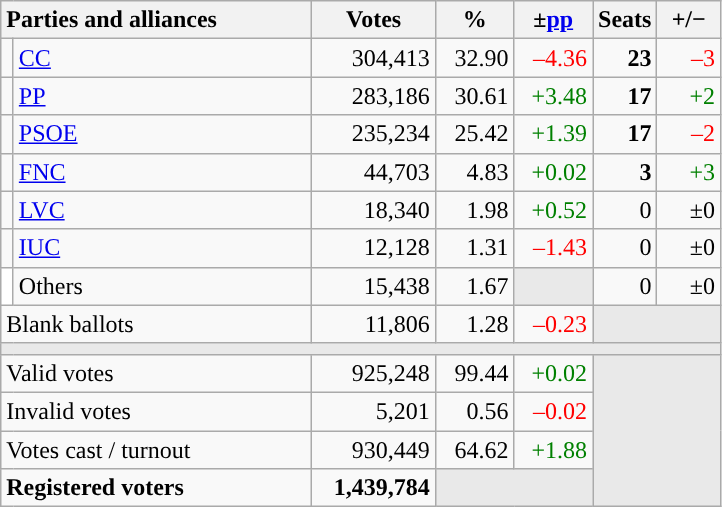<table class="wikitable" style="text-align:right;">
<tr>
<th style="text-align:left;" colspan="2" width="200">Parties and alliances</th>
<th width="75">Votes</th>
<th width="45">%</th>
<th width="45">±<a href='#'>pp</a></th>
<th width="35">Seats</th>
<th width="35">+/−</th>
</tr>
<tr>
<td width="1" style="color:inherit;background:"></td>
<td align="left"><a href='#'>CC</a></td>
<td>304,413</td>
<td>32.90</td>
<td style="color:red;">–4.36</td>
<td><strong>23</strong></td>
<td style="color:red;">–3</td>
</tr>
<tr>
<td style="color:inherit;background:"></td>
<td align="left"><a href='#'>PP</a></td>
<td>283,186</td>
<td>30.61</td>
<td style="color:green;">+3.48</td>
<td><strong>17</strong></td>
<td style="color:green;">+2</td>
</tr>
<tr>
<td style="color:inherit;background:"></td>
<td align="left"><a href='#'>PSOE</a></td>
<td>235,234</td>
<td>25.42</td>
<td style="color:green;">+1.39</td>
<td><strong>17</strong></td>
<td style="color:red;">–2</td>
</tr>
<tr>
<td style="color:inherit;background:"></td>
<td align="left"><a href='#'>FNC</a></td>
<td>44,703</td>
<td>4.83</td>
<td style="color:green;">+0.02</td>
<td><strong>3</strong></td>
<td style="color:green;">+3</td>
</tr>
<tr>
<td style="color:inherit;background:"></td>
<td align="left"><a href='#'>LVC</a></td>
<td>18,340</td>
<td>1.98</td>
<td style="color:green;">+0.52</td>
<td>0</td>
<td>±0</td>
</tr>
<tr>
<td style="color:inherit;background:"></td>
<td align="left"><a href='#'>IUC</a></td>
<td>12,128</td>
<td>1.31</td>
<td style="color:red;">–1.43</td>
<td>0</td>
<td>±0</td>
</tr>
<tr>
<td bgcolor="white"></td>
<td align="left">Others</td>
<td>15,438</td>
<td>1.67</td>
<td bgcolor="#E9E9E9"></td>
<td>0</td>
<td>±0</td>
</tr>
<tr>
<td align="left" colspan="2">Blank ballots</td>
<td>11,806</td>
<td>1.28</td>
<td style="color:red;">–0.23</td>
<td bgcolor="#E9E9E9" colspan="2"></td>
</tr>
<tr>
<td colspan="7" bgcolor="#E9E9E9"></td>
</tr>
<tr>
<td align="left" colspan="2">Valid votes</td>
<td>925,248</td>
<td>99.44</td>
<td style="color:green;">+0.02</td>
<td bgcolor="#E9E9E9" colspan="2" rowspan="4"></td>
</tr>
<tr>
<td align="left" colspan="2">Invalid votes</td>
<td>5,201</td>
<td>0.56</td>
<td style="color:red;">–0.02</td>
</tr>
<tr>
<td align="left" colspan="2">Votes cast / turnout</td>
<td>930,449</td>
<td>64.62</td>
<td style="color:green;">+1.88</td>
</tr>
<tr style="font-weight:bold;">
<td align="left" colspan="2">Registered voters</td>
<td>1,439,784</td>
<td bgcolor="#E9E9E9" colspan="2"></td>
</tr>
</table>
